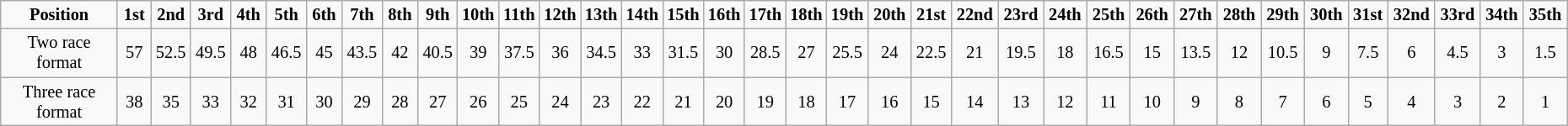<table class="wikitable" style="font-size: 85%;">
<tr style="font-weight:bold" align="center">
<td width="86" height="13">Position</td>
<td width="20">1st</td>
<td width="25">2nd</td>
<td width="25">3rd</td>
<td width="22">4th</td>
<td width="25">5th</td>
<td width="22">6th</td>
<td width="25">7th</td>
<td width="22">8th</td>
<td width="25">9th</td>
<td width="26">10th</td>
<td width="26">11th</td>
<td width="26">12th</td>
<td width="26">13th</td>
<td width="26">14th</td>
<td width="26">15th</td>
<td width="26">16th</td>
<td width="26">17th</td>
<td width="26">18th</td>
<td width="26">19th</td>
<td width="28">20th</td>
<td width="25">21st</td>
<td width="31">22nd</td>
<td width="29">23rd</td>
<td width="28">24th</td>
<td width="28">25th</td>
<td width="28">26th</td>
<td width="28">27th</td>
<td width="28">28th</td>
<td width="28">29th</td>
<td width="28">30th</td>
<td width="25">31st</td>
<td width="31">32nd</td>
<td width="29">33rd</td>
<td width="28">34th</td>
<td width="28">35th</td>
</tr>
<tr align="center">
<td height="13">Two race format</td>
<td>57</td>
<td>52.5</td>
<td>49.5</td>
<td>48</td>
<td>46.5</td>
<td>45</td>
<td>43.5</td>
<td>42</td>
<td>40.5</td>
<td>39</td>
<td>37.5</td>
<td>36</td>
<td>34.5</td>
<td>33</td>
<td>31.5</td>
<td>30</td>
<td>28.5</td>
<td>27</td>
<td>25.5</td>
<td>24</td>
<td>22.5</td>
<td>21</td>
<td>19.5</td>
<td>18</td>
<td>16.5</td>
<td>15</td>
<td>13.5</td>
<td>12</td>
<td>10.5</td>
<td>9</td>
<td>7.5</td>
<td>6</td>
<td>4.5</td>
<td>3</td>
<td>1.5</td>
</tr>
<tr align="center">
<td height="13">Three race format</td>
<td>38</td>
<td>35</td>
<td>33</td>
<td>32</td>
<td>31</td>
<td>30</td>
<td>29</td>
<td>28</td>
<td>27</td>
<td>26</td>
<td>25</td>
<td>24</td>
<td>23</td>
<td>22</td>
<td>21</td>
<td>20</td>
<td>19</td>
<td>18</td>
<td>17</td>
<td>16</td>
<td>15</td>
<td>14</td>
<td>13</td>
<td>12</td>
<td>11</td>
<td>10</td>
<td>9</td>
<td>8</td>
<td>7</td>
<td>6</td>
<td>5</td>
<td>4</td>
<td>3</td>
<td>2</td>
<td>1</td>
</tr>
</table>
